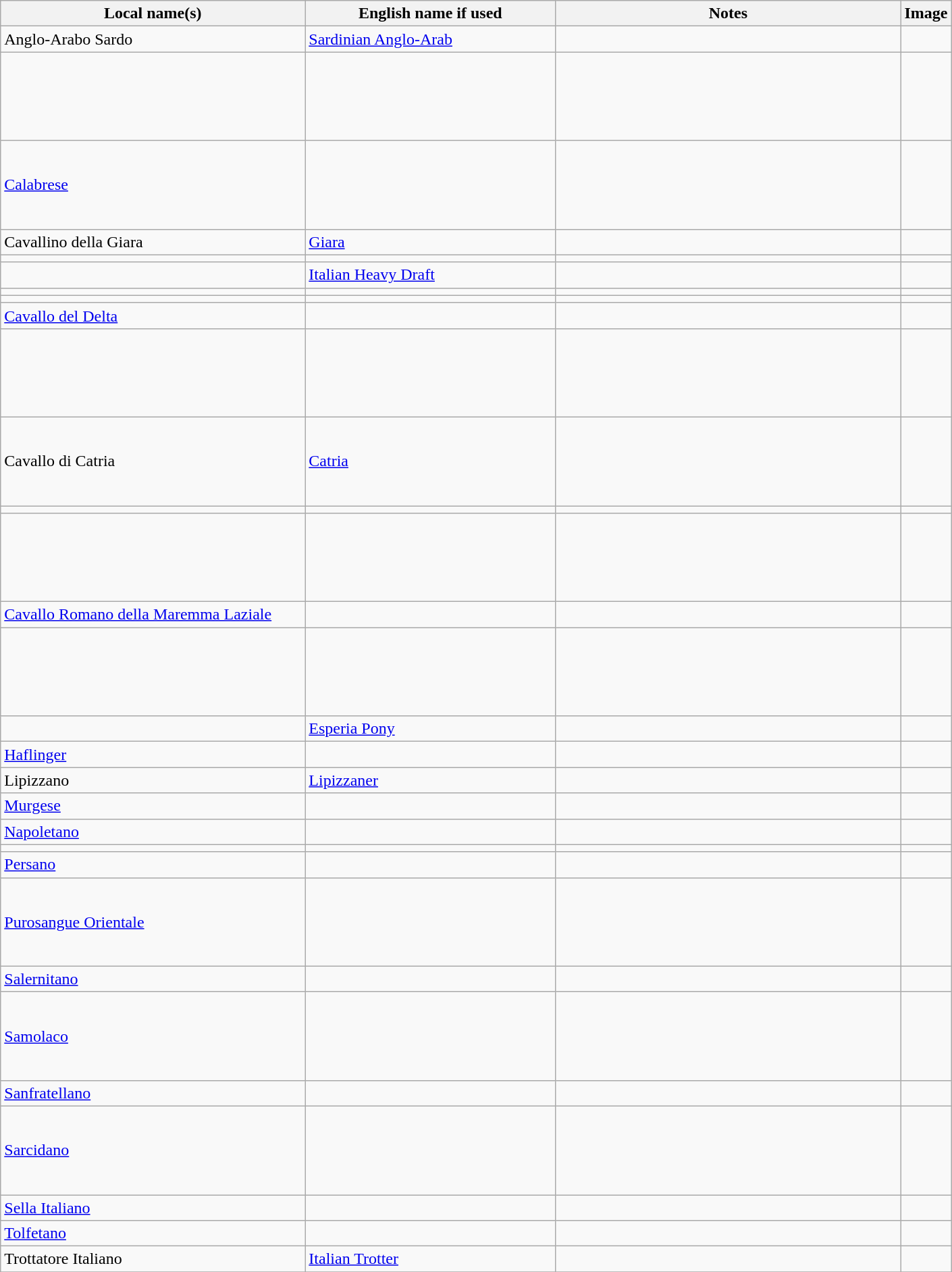<table class= wikitable>
<tr>
<th style="width: 220pt;">Local name(s)</th>
<th style="width: 180pt;">English name if used</th>
<th style="width: 250pt;">Notes</th>
<th>Image</th>
</tr>
<tr>
<td>Anglo-Arabo Sardo</td>
<td><a href='#'>Sardinian Anglo-Arab</a></td>
<td></td>
<td></td>
</tr>
<tr>
<td></td>
<td></td>
<td></td>
<td style="height: 80px;"></td>
</tr>
<tr>
<td><a href='#'>Calabrese</a></td>
<td></td>
<td></td>
<td style="height: 80px;"></td>
</tr>
<tr>
<td>Cavallino della Giara</td>
<td><a href='#'>Giara</a></td>
<td></td>
<td></td>
</tr>
<tr>
<td></td>
<td></td>
<td></td>
<td></td>
</tr>
<tr>
<td></td>
<td><a href='#'>Italian Heavy Draft</a></td>
<td></td>
<td></td>
</tr>
<tr>
<td></td>
<td></td>
<td></td>
<td></td>
</tr>
<tr>
<td></td>
<td></td>
<td></td>
<td></td>
</tr>
<tr>
<td><a href='#'>Cavallo del Delta</a></td>
<td></td>
<td></td>
<td></td>
</tr>
<tr>
<td></td>
<td></td>
<td></td>
<td style="height: 80px;"></td>
</tr>
<tr>
<td>Cavallo di Catria</td>
<td><a href='#'>Catria</a></td>
<td></td>
<td style="height: 80px;"></td>
</tr>
<tr>
<td></td>
<td></td>
<td></td>
<td></td>
</tr>
<tr>
<td></td>
<td></td>
<td></td>
<td style="height: 80px;"></td>
</tr>
<tr>
<td><a href='#'>Cavallo Romano della Maremma Laziale</a></td>
<td></td>
<td></td>
<td></td>
</tr>
<tr>
<td></td>
<td></td>
<td></td>
<td style="height: 80px;"></td>
</tr>
<tr>
<td></td>
<td><a href='#'>Esperia Pony</a></td>
<td></td>
<td></td>
</tr>
<tr>
<td><a href='#'>Haflinger</a></td>
<td></td>
<td></td>
<td></td>
</tr>
<tr>
<td>Lipizzano</td>
<td><a href='#'>Lipizzaner</a></td>
<td></td>
<td></td>
</tr>
<tr>
<td><a href='#'>Murgese</a></td>
<td></td>
<td></td>
<td></td>
</tr>
<tr>
<td><a href='#'>Napoletano</a></td>
<td></td>
<td></td>
<td></td>
</tr>
<tr>
<td></td>
<td></td>
<td></td>
<td></td>
</tr>
<tr>
<td><a href='#'>Persano</a></td>
<td></td>
<td></td>
<td></td>
</tr>
<tr>
<td><a href='#'>Purosangue Orientale</a></td>
<td></td>
<td></td>
<td style="height: 80px;"></td>
</tr>
<tr>
<td><a href='#'>Salernitano</a></td>
<td></td>
<td></td>
<td></td>
</tr>
<tr>
<td><a href='#'>Samolaco</a></td>
<td></td>
<td></td>
<td style="height: 80px;"></td>
</tr>
<tr>
<td><a href='#'>Sanfratellano</a></td>
<td></td>
<td></td>
<td></td>
</tr>
<tr>
<td><a href='#'>Sarcidano</a></td>
<td></td>
<td></td>
<td style="height: 80px;"></td>
</tr>
<tr>
<td><a href='#'>Sella Italiano</a></td>
<td></td>
<td></td>
<td></td>
</tr>
<tr>
<td><a href='#'>Tolfetano</a></td>
<td></td>
<td></td>
<td></td>
</tr>
<tr>
<td>Trottatore Italiano</td>
<td><a href='#'>Italian Trotter</a></td>
<td></td>
<td></td>
</tr>
<tr>
</tr>
</table>
